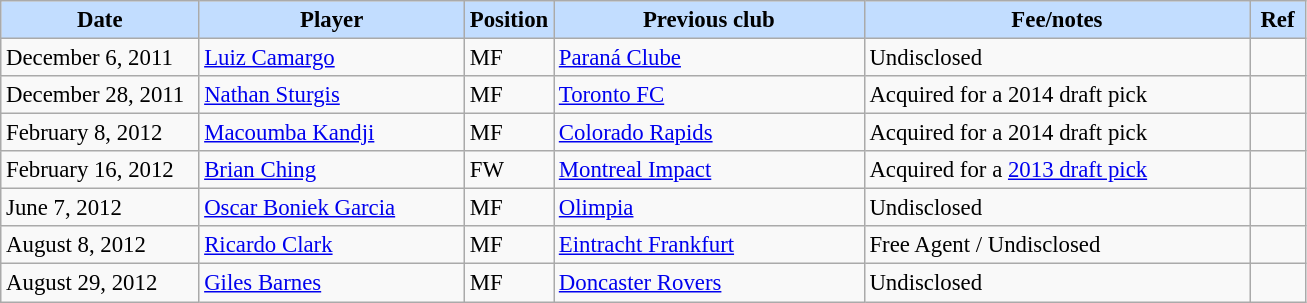<table class="wikitable" style="text-align:left; font-size:95%;">
<tr>
<th style="background:#c2ddff; width:125px;">Date</th>
<th style="background:#c2ddff; width:170px;">Player</th>
<th style="background:#c2ddff; width:50px;">Position</th>
<th style="background:#c2ddff; width:200px;">Previous club</th>
<th style="background:#c2ddff; width:250px;">Fee/notes</th>
<th style="background:#c2ddff; width:30px;">Ref</th>
</tr>
<tr>
<td>December 6, 2011</td>
<td> <a href='#'>Luiz Camargo</a></td>
<td>MF</td>
<td> <a href='#'>Paraná Clube</a></td>
<td>Undisclosed</td>
<td></td>
</tr>
<tr>
<td>December 28, 2011</td>
<td> <a href='#'>Nathan Sturgis</a></td>
<td>MF</td>
<td> <a href='#'>Toronto FC</a></td>
<td>Acquired for a 2014 draft pick</td>
<td></td>
</tr>
<tr>
<td>February 8, 2012</td>
<td> <a href='#'>Macoumba Kandji</a></td>
<td>MF</td>
<td> <a href='#'>Colorado Rapids</a></td>
<td>Acquired for a 2014 draft pick</td>
<td></td>
</tr>
<tr>
<td>February 16, 2012</td>
<td> <a href='#'>Brian Ching</a></td>
<td>FW</td>
<td> <a href='#'>Montreal Impact</a></td>
<td>Acquired for a <a href='#'>2013 draft pick</a></td>
<td></td>
</tr>
<tr>
<td>June 7, 2012</td>
<td> <a href='#'>Oscar Boniek Garcia</a></td>
<td>MF</td>
<td> <a href='#'>Olimpia</a></td>
<td>Undisclosed</td>
<td></td>
</tr>
<tr>
<td>August 8, 2012</td>
<td> <a href='#'>Ricardo Clark</a></td>
<td>MF</td>
<td> <a href='#'>Eintracht Frankfurt</a></td>
<td>Free Agent / Undisclosed</td>
<td></td>
</tr>
<tr>
<td>August 29, 2012</td>
<td> <a href='#'>Giles Barnes</a></td>
<td>MF</td>
<td> <a href='#'>Doncaster Rovers</a></td>
<td>Undisclosed</td>
<td></td>
</tr>
</table>
